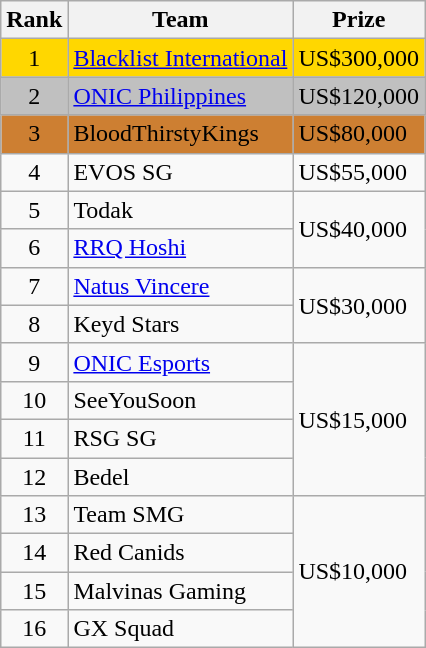<table class="wikitable">
<tr>
<th>Rank</th>
<th>Team</th>
<th>Prize</th>
</tr>
<tr bgcolor="#FFD700">
<td align=center>1</td>
<td><div> <a href='#'>Blacklist International</a></div></td>
<td><div>US$300,000</div></td>
</tr>
<tr bgcolor="#C0C0C0">
<td align=center>2</td>
<td><div> <a href='#'>ONIC Philippines</a></div></td>
<td bgcolor="#C0C0C0"><div>US$120,000</div></td>
</tr>
<tr bgcolor="#CD7F32">
<td align=center>3</td>
<td><div> BloodThirstyKings</div></td>
<td><div>US$80,000</div></td>
</tr>
<tr>
<td align=center>4</td>
<td><div> EVOS SG</div></td>
<td><div>US$55,000</div></td>
</tr>
<tr>
<td align=center>5</td>
<td><div> Todak</div></td>
<td rowspan="2"><div>US$40,000</div></td>
</tr>
<tr>
<td align=center>6</td>
<td><div> <a href='#'>RRQ Hoshi</a></div></td>
</tr>
<tr>
<td align=center>7</td>
<td><div> <a href='#'>Natus Vincere</a></div></td>
<td rowspan="2"><div>US$30,000</div></td>
</tr>
<tr>
<td align=center>8</td>
<td><div> Keyd Stars</div></td>
</tr>
<tr>
<td align=center>9</td>
<td><div> <a href='#'>ONIC Esports</a></div></td>
<td rowspan="4"><div>US$15,000</div></td>
</tr>
<tr>
<td align=center>10</td>
<td><div> SeeYouSoon</div></td>
</tr>
<tr>
<td align=center>11</td>
<td><div> RSG SG</div></td>
</tr>
<tr>
<td align=center>12</td>
<td><div> Bedel</div></td>
</tr>
<tr>
<td align=center>13</td>
<td><div> Team SMG</div></td>
<td rowspan="4"><div>US$10,000</div></td>
</tr>
<tr>
<td align=center>14</td>
<td><div> Red Canids</div></td>
</tr>
<tr>
<td align=center>15</td>
<td><div> Malvinas Gaming</div></td>
</tr>
<tr>
<td align=center>16</td>
<td><div>  GX Squad</div></td>
</tr>
</table>
